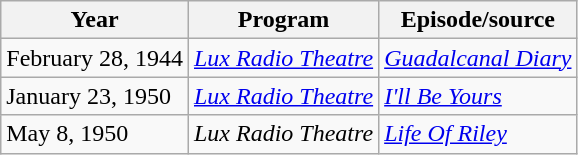<table class="wikitable">
<tr>
<th>Year</th>
<th>Program</th>
<th>Episode/source</th>
</tr>
<tr>
<td>February 28, 1944</td>
<td><em><a href='#'>Lux Radio Theatre</a></em></td>
<td><em><a href='#'>Guadalcanal Diary</a></em></td>
</tr>
<tr>
<td>January 23, 1950</td>
<td><em><a href='#'>Lux Radio Theatre</a></em></td>
<td><em><a href='#'>I'll Be Yours</a></em></td>
</tr>
<tr>
<td>May 8, 1950</td>
<td><em>Lux Radio Theatre</em></td>
<td><em><a href='#'>Life Of Riley</a></em></td>
</tr>
</table>
